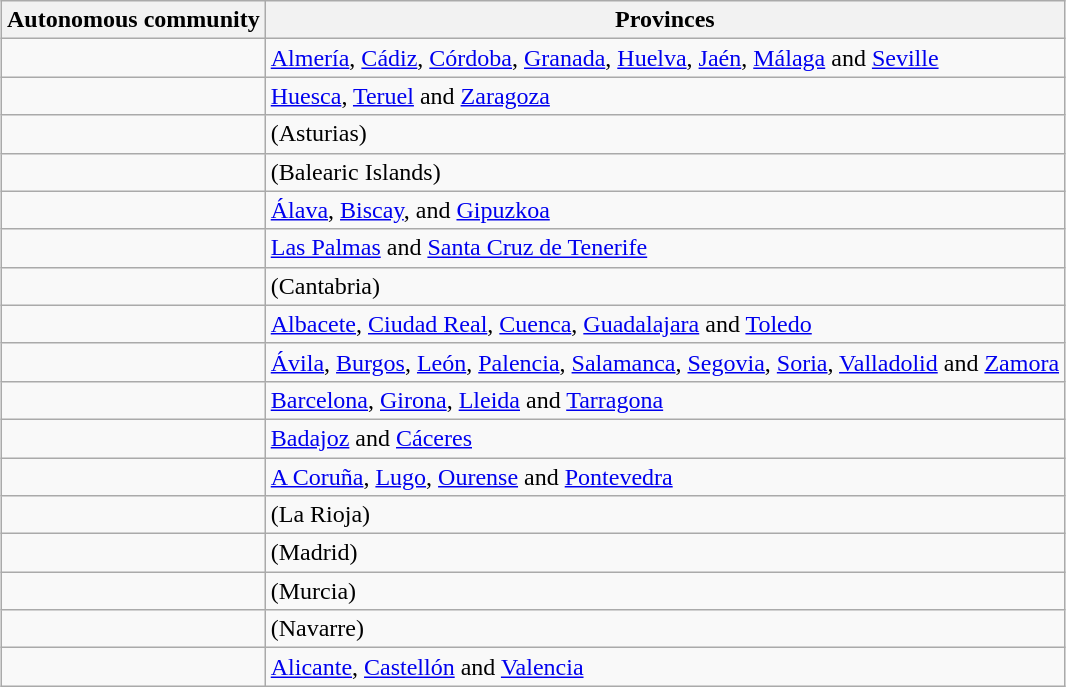<table class="wikitable" style="margin-left: auto; margin-right: auto;">
<tr>
<th>Autonomous community</th>
<th>Provinces</th>
</tr>
<tr>
<td></td>
<td><a href='#'>Almería</a>, <a href='#'>Cádiz</a>, <a href='#'>Córdoba</a>, <a href='#'>Granada</a>, <a href='#'>Huelva</a>, <a href='#'>Jaén</a>, <a href='#'>Málaga</a> and <a href='#'>Seville</a></td>
</tr>
<tr>
<td></td>
<td><a href='#'>Huesca</a>, <a href='#'>Teruel</a> and <a href='#'>Zaragoza</a></td>
</tr>
<tr>
<td></td>
<td>(Asturias)</td>
</tr>
<tr>
<td></td>
<td>(Balearic Islands)</td>
</tr>
<tr>
<td></td>
<td><a href='#'>Álava</a>, <a href='#'>Biscay</a>, and <a href='#'>Gipuzkoa</a></td>
</tr>
<tr>
<td></td>
<td><a href='#'>Las Palmas</a> and <a href='#'>Santa Cruz de Tenerife</a></td>
</tr>
<tr>
<td></td>
<td>(Cantabria)</td>
</tr>
<tr>
<td></td>
<td><a href='#'>Albacete</a>, <a href='#'>Ciudad Real</a>, <a href='#'>Cuenca</a>, <a href='#'>Guadalajara</a> and <a href='#'>Toledo</a></td>
</tr>
<tr>
<td></td>
<td><a href='#'>Ávila</a>, <a href='#'>Burgos</a>, <a href='#'>León</a>, <a href='#'>Palencia</a>, <a href='#'>Salamanca</a>, <a href='#'>Segovia</a>, <a href='#'>Soria</a>, <a href='#'>Valladolid</a> and <a href='#'>Zamora</a></td>
</tr>
<tr>
<td></td>
<td><a href='#'>Barcelona</a>, <a href='#'>Girona</a>, <a href='#'>Lleida</a> and <a href='#'>Tarragona</a></td>
</tr>
<tr>
<td></td>
<td><a href='#'>Badajoz</a> and <a href='#'>Cáceres</a></td>
</tr>
<tr>
<td></td>
<td><a href='#'>A Coruña</a>, <a href='#'>Lugo</a>, <a href='#'>Ourense</a> and <a href='#'>Pontevedra</a></td>
</tr>
<tr>
<td></td>
<td>(La Rioja)</td>
</tr>
<tr>
<td></td>
<td>(Madrid)</td>
</tr>
<tr>
<td></td>
<td>(Murcia)</td>
</tr>
<tr>
<td></td>
<td>(Navarre)</td>
</tr>
<tr>
<td></td>
<td><a href='#'>Alicante</a>, <a href='#'>Castellón</a> and <a href='#'>Valencia</a></td>
</tr>
</table>
